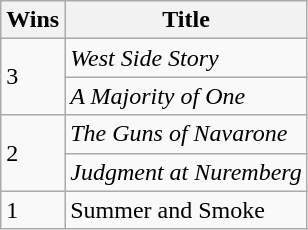<table class="wikitable">
<tr>
<th>Wins</th>
<th>Title</th>
</tr>
<tr>
<td rowspan=2>3</td>
<td><em>West Side Story</em></td>
</tr>
<tr>
<td><em>A Majority of One</em></td>
</tr>
<tr>
<td rowspan=2>2</td>
<td><em>The Guns of Navarone</em></td>
</tr>
<tr>
<td><em>Judgment at Nuremberg</em></td>
</tr>
<tr>
<td>1</td>
<td>Summer and Smoke</td>
</tr>
</table>
